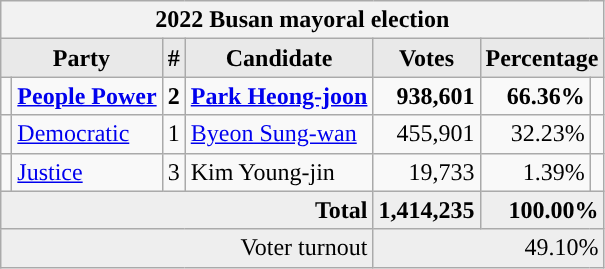<table class="wikitable">
<tr>
<th colspan="7">2022 Busan mayoral election</th>
</tr>
<tr>
<th style="background-color:#E9E9E9" colspan=2>Party</th>
<th style="background-color:#E9E9E9">#</th>
<th style="background-color:#E9E9E9">Candidate</th>
<th style="background-color:#E9E9E9">Votes</th>
<th style="background-color:#E9E9E9" colspan=2>Percentage</th>
</tr>
<tr style="font-weight:bold">
<td></td>
<td align=left><a href='#'>People Power</a></td>
<td align=center>2</td>
<td align=left><a href='#'>Park Heong-joon</a></td>
<td align=right>938,601</td>
<td align=right>66.36%</td>
<td align=right></td>
</tr>
<tr>
<td></td>
<td align=left><a href='#'>Democratic</a></td>
<td align=center>1</td>
<td align=left><a href='#'>Byeon Sung-wan</a></td>
<td align=right>455,901</td>
<td align=right>32.23%</td>
<td align=right></td>
</tr>
<tr>
<td></td>
<td align=left><a href='#'>Justice</a></td>
<td align=center>3</td>
<td align=left>Kim Young-jin</td>
<td align=right>19,733</td>
<td align=right>1.39%</td>
<td align=right></td>
</tr>
<tr bgcolor="#EEEEEE" style="font-weight:bold">
<td colspan="4" align=right>Total</td>
<td align=right>1,414,235</td>
<td align=right colspan=2>100.00%</td>
</tr>
<tr bgcolor="#EEEEEE">
<td colspan="4" align="right">Voter turnout</td>
<td colspan="3" align="right">49.10%</td>
</tr>
</table>
